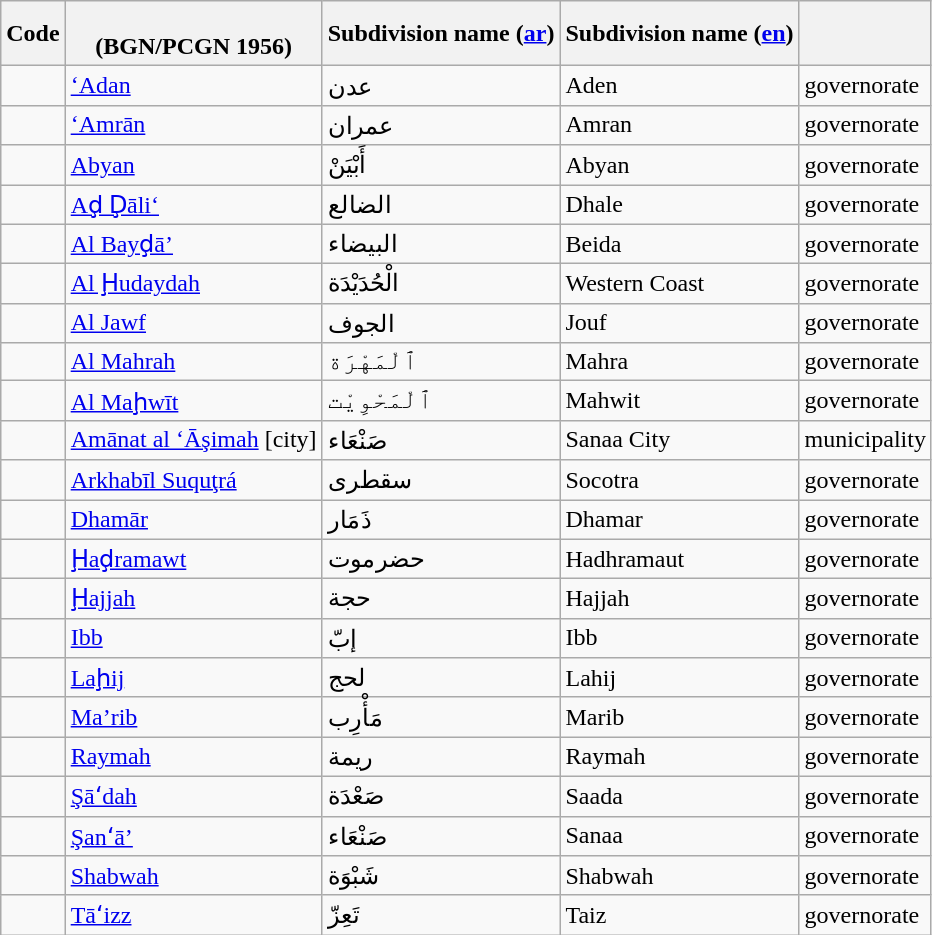<table class="wikitable sortable">
<tr>
<th>Code</th>
<th><br>(BGN/PCGN 1956)</th>
<th>Subdivision name (<a href='#'>ar</a>) </th>
<th>Subdivision name (<a href='#'>en</a>) </th>
<th></th>
</tr>
<tr>
<td></td>
<td><a href='#'>‘Adan</a></td>
<td>عدن</td>
<td>Aden</td>
<td>governorate</td>
</tr>
<tr>
<td></td>
<td><a href='#'>‘Amrān</a></td>
<td>عمران</td>
<td>Amran</td>
<td>governorate</td>
</tr>
<tr>
<td></td>
<td><a href='#'>Abyan</a></td>
<td>أَبْيَنْ</td>
<td>Abyan</td>
<td>governorate</td>
</tr>
<tr>
<td></td>
<td><a href='#'>Aḑ Ḑāli‘</a></td>
<td>الضالع</td>
<td>Dhale</td>
<td>governorate</td>
</tr>
<tr>
<td></td>
<td><a href='#'>Al Bayḑā’</a></td>
<td>البيضاء</td>
<td>Beida</td>
<td>governorate</td>
</tr>
<tr>
<td></td>
<td><a href='#'>Al Ḩudaydah</a></td>
<td>الْحُدَيْدَة</td>
<td>Western Coast</td>
<td>governorate</td>
</tr>
<tr>
<td></td>
<td><a href='#'>Al Jawf</a></td>
<td>الجوف</td>
<td>Jouf</td>
<td>governorate</td>
</tr>
<tr>
<td></td>
<td><a href='#'>Al Mahrah</a></td>
<td>ٱلْمَهْرَة</td>
<td>Mahra</td>
<td>governorate</td>
</tr>
<tr>
<td></td>
<td><a href='#'>Al Maḩwīt</a></td>
<td>ٱلْمَحْوِيْت</td>
<td>Mahwit</td>
<td>governorate</td>
</tr>
<tr>
<td></td>
<td><a href='#'>Amānat al ‘Āşimah</a> [city]</td>
<td>صَنْعَاء</td>
<td>Sanaa City</td>
<td>municipality</td>
</tr>
<tr>
<td></td>
<td><a href='#'>Arkhabīl Suquţrá</a></td>
<td>سقطرى</td>
<td>Socotra</td>
<td>governorate</td>
</tr>
<tr>
<td></td>
<td><a href='#'>Dhamār</a></td>
<td>ذَمَار</td>
<td>Dhamar</td>
<td>governorate</td>
</tr>
<tr>
<td></td>
<td><a href='#'>Ḩaḑramawt</a></td>
<td>حضرموت</td>
<td>Hadhramaut</td>
<td>governorate</td>
</tr>
<tr>
<td></td>
<td><a href='#'>Ḩajjah</a></td>
<td>حجة</td>
<td>Hajjah</td>
<td>governorate</td>
</tr>
<tr>
<td></td>
<td><a href='#'>Ibb</a></td>
<td>إبّ</td>
<td>Ibb</td>
<td>governorate</td>
</tr>
<tr>
<td></td>
<td><a href='#'>Laḩij</a></td>
<td>لحج</td>
<td>Lahij</td>
<td>governorate</td>
</tr>
<tr>
<td></td>
<td><a href='#'>Ma’rib</a></td>
<td>مَأْرِب</td>
<td>Marib</td>
<td>governorate</td>
</tr>
<tr>
<td></td>
<td><a href='#'>Raymah</a></td>
<td>ريمة</td>
<td>Raymah</td>
<td>governorate</td>
</tr>
<tr>
<td></td>
<td><a href='#'>Şāʻdah</a></td>
<td>صَعْدَة</td>
<td>Saada</td>
<td>governorate</td>
</tr>
<tr>
<td></td>
<td><a href='#'>Şanʻā’</a></td>
<td>صَنْعَاء</td>
<td>Sanaa</td>
<td>governorate</td>
</tr>
<tr>
<td></td>
<td><a href='#'>Shabwah</a></td>
<td>شَبْوَة</td>
<td>Shabwah</td>
<td>governorate</td>
</tr>
<tr>
<td></td>
<td><a href='#'>Tāʻizz</a></td>
<td>تَعِزّ</td>
<td>Taiz</td>
<td>governorate</td>
</tr>
</table>
